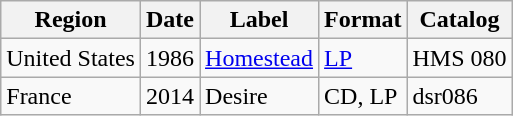<table class="wikitable">
<tr>
<th>Region</th>
<th>Date</th>
<th>Label</th>
<th>Format</th>
<th>Catalog</th>
</tr>
<tr>
<td>United States</td>
<td>1986</td>
<td><a href='#'>Homestead</a></td>
<td><a href='#'>LP</a></td>
<td>HMS 080</td>
</tr>
<tr>
<td>France</td>
<td>2014</td>
<td>Desire</td>
<td>CD, LP</td>
<td>dsr086</td>
</tr>
</table>
